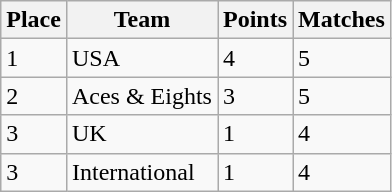<table class="wikitable sortable">
<tr>
<th>Place</th>
<th>Team</th>
<th>Points</th>
<th>Matches</th>
</tr>
<tr>
<td>1</td>
<td>USA</td>
<td>4</td>
<td>5</td>
</tr>
<tr>
<td>2</td>
<td>Aces & Eights</td>
<td>3</td>
<td>5</td>
</tr>
<tr>
<td>3</td>
<td>UK</td>
<td>1</td>
<td>4</td>
</tr>
<tr>
<td>3</td>
<td>International</td>
<td>1</td>
<td>4</td>
</tr>
</table>
